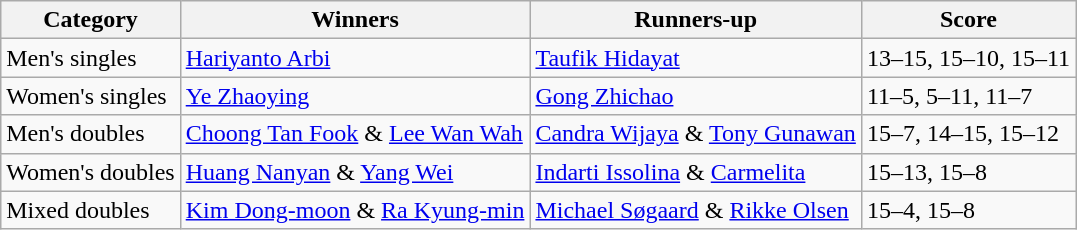<table class=wikitable>
<tr>
<th>Category</th>
<th>Winners</th>
<th>Runners-up</th>
<th>Score</th>
</tr>
<tr>
<td>Men's singles</td>
<td> <a href='#'>Hariyanto Arbi</a></td>
<td> <a href='#'>Taufik Hidayat</a></td>
<td>13–15, 15–10, 15–11</td>
</tr>
<tr>
<td>Women's singles</td>
<td> <a href='#'>Ye Zhaoying</a></td>
<td> <a href='#'>Gong Zhichao</a></td>
<td>11–5, 5–11, 11–7</td>
</tr>
<tr>
<td>Men's doubles</td>
<td> <a href='#'>Choong Tan Fook</a> & <a href='#'>Lee Wan Wah</a></td>
<td> <a href='#'>Candra Wijaya</a> & <a href='#'>Tony Gunawan</a></td>
<td>15–7, 14–15, 15–12</td>
</tr>
<tr>
<td>Women's doubles</td>
<td> <a href='#'>Huang Nanyan</a> & <a href='#'>Yang Wei</a></td>
<td> <a href='#'>Indarti Issolina</a> & <a href='#'>Carmelita</a></td>
<td>15–13, 15–8</td>
</tr>
<tr>
<td>Mixed doubles</td>
<td> <a href='#'>Kim Dong-moon</a> & <a href='#'>Ra Kyung-min</a></td>
<td> <a href='#'>Michael Søgaard</a> & <a href='#'>Rikke Olsen</a></td>
<td>15–4, 15–8</td>
</tr>
</table>
